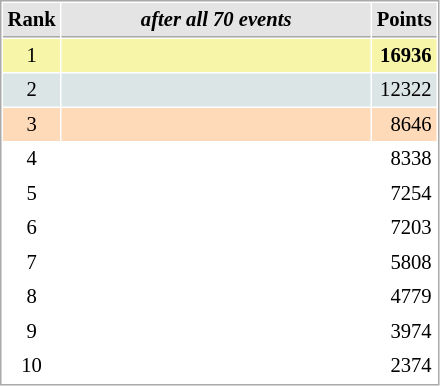<table cellspacing="1" cellpadding="3" style="border:1px solid #AAAAAA; font-size:86%;">
<tr bgcolor="#E4E4E4">
<th style="border-bottom:1px solid #AAAAAA" width=10>Rank</th>
<th style="border-bottom:1px solid #AAAAAA" width=200><em>after all 70 events</em></th>
<th style="border-bottom:1px solid #AAAAAA" width=20 align=right>Points</th>
</tr>
<tr style="background:#f7f6a8;">
<td align=center>1</td>
<td><strong></strong></td>
<td align=right><strong>16936</strong></td>
</tr>
<tr style="background:#dce5e5;">
<td align=center>2</td>
<td></td>
<td align=right>12322</td>
</tr>
<tr style="background:#ffdab9;">
<td align=center>3</td>
<td></td>
<td align=right>8646</td>
</tr>
<tr>
<td align=center>4</td>
<td></td>
<td align=right>8338</td>
</tr>
<tr>
<td align=center>5</td>
<td></td>
<td align=right>7254</td>
</tr>
<tr>
<td align=center>6</td>
<td></td>
<td align=right>7203</td>
</tr>
<tr>
<td align=center>7</td>
<td></td>
<td align=right>5808</td>
</tr>
<tr>
<td align=center>8</td>
<td>  </td>
<td align=right>4779</td>
</tr>
<tr>
<td align=center>9</td>
<td></td>
<td align=right>3974</td>
</tr>
<tr>
<td align=center>10</td>
<td></td>
<td align=right>2374</td>
</tr>
</table>
